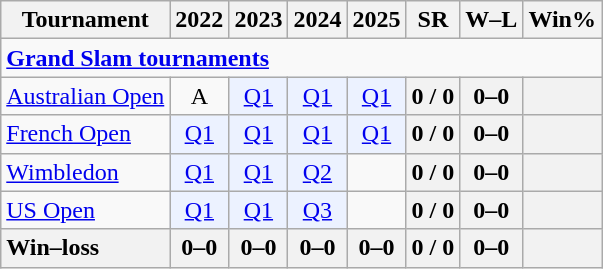<table class=wikitable style=text-align:center>
<tr>
<th>Tournament</th>
<th>2022</th>
<th>2023</th>
<th>2024</th>
<th>2025</th>
<th>SR</th>
<th>W–L</th>
<th>Win%</th>
</tr>
<tr>
<td colspan="11" style="text-align:left"><a href='#'><strong>Grand Slam tournaments</strong></a></td>
</tr>
<tr>
<td align=left><a href='#'>Australian Open</a></td>
<td>A</td>
<td bgcolor=ecf2ff><a href='#'>Q1</a></td>
<td bgcolor=ecf2ff><a href='#'>Q1</a></td>
<td bgcolor=ecf2ff><a href='#'>Q1</a></td>
<th>0 / 0</th>
<th>0–0</th>
<th></th>
</tr>
<tr>
<td align=left><a href='#'>French Open</a></td>
<td bgcolor=ecf2ff><a href='#'>Q1</a></td>
<td bgcolor=ecf2ff><a href='#'>Q1</a></td>
<td bgcolor=ecf2ff><a href='#'>Q1</a></td>
<td bgcolor=ecf2ff><a href='#'>Q1</a></td>
<th>0 / 0</th>
<th>0–0</th>
<th></th>
</tr>
<tr>
<td align=left><a href='#'>Wimbledon</a></td>
<td bgcolor=ecf2ff><a href='#'>Q1</a></td>
<td bgcolor=ecf2ff><a href='#'>Q1</a></td>
<td bgcolor=ecf2ff><a href='#'>Q2</a></td>
<td></td>
<th>0 / 0</th>
<th>0–0</th>
<th></th>
</tr>
<tr>
<td align=left><a href='#'>US Open</a></td>
<td bgcolor=ecf2ff><a href='#'>Q1</a></td>
<td bgcolor=ecf2ff><a href='#'>Q1</a></td>
<td bgcolor=ecf2ff><a href='#'>Q3</a></td>
<td></td>
<th>0 / 0</th>
<th>0–0</th>
<th></th>
</tr>
<tr>
<th style=text-align:left><strong>Win–loss</strong></th>
<th>0–0</th>
<th>0–0</th>
<th>0–0</th>
<th>0–0</th>
<th>0 / 0</th>
<th>0–0</th>
<th></th>
</tr>
</table>
